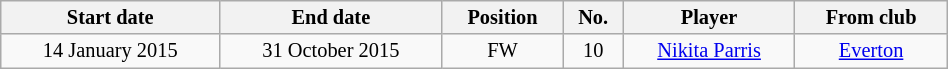<table class="wikitable sortable" style="width:50%; text-align:center; font-size:85%; text-align:centre;">
<tr>
<th><strong>Start date</strong></th>
<th><strong>End date</strong></th>
<th><strong>Position</strong></th>
<th><strong>No.</strong></th>
<th><strong>Player</strong></th>
<th><strong>From club</strong></th>
</tr>
<tr>
<td>14 January 2015</td>
<td>31 October 2015</td>
<td>FW</td>
<td>10</td>
<td> <a href='#'>Nikita Parris</a></td>
<td> <a href='#'>Everton</a></td>
</tr>
</table>
